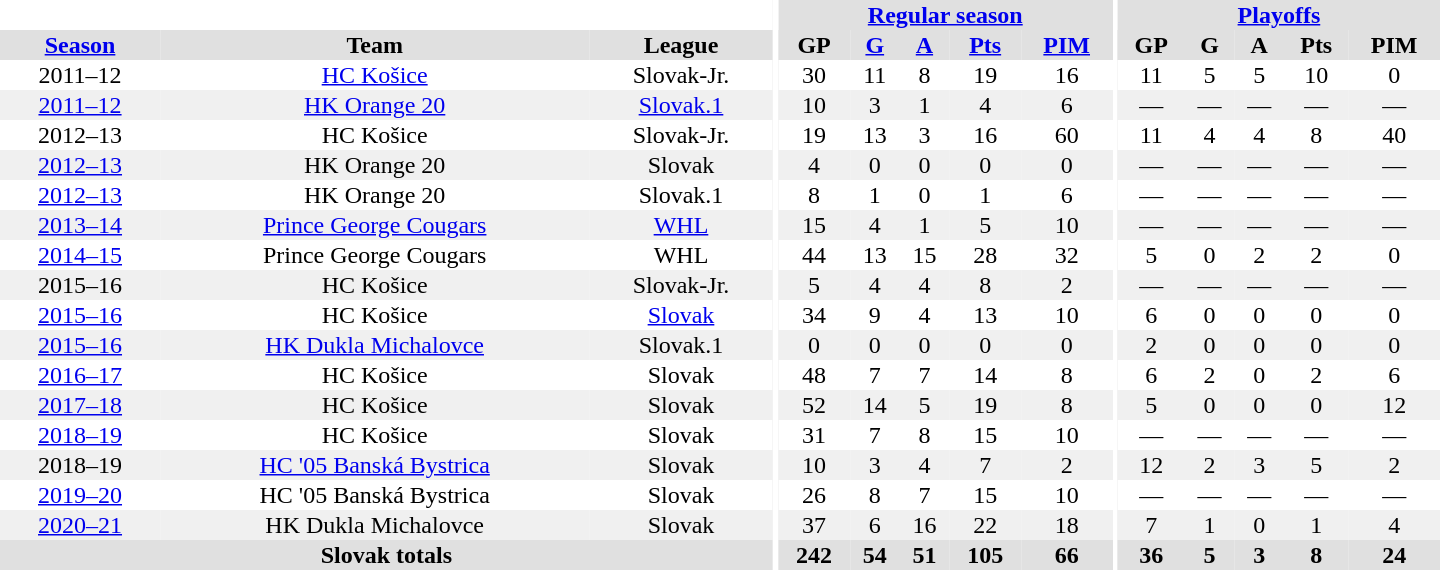<table border="0" cellpadding="1" cellspacing="0" style="text-align:center; width:60em">
<tr bgcolor="#e0e0e0">
<th colspan="3" bgcolor="#ffffff"></th>
<th rowspan="99" bgcolor="#ffffff"></th>
<th colspan="5"><a href='#'>Regular season</a></th>
<th rowspan="99" bgcolor="#ffffff"></th>
<th colspan="5"><a href='#'>Playoffs</a></th>
</tr>
<tr bgcolor="#e0e0e0">
<th><a href='#'>Season</a></th>
<th>Team</th>
<th>League</th>
<th>GP</th>
<th><a href='#'>G</a></th>
<th><a href='#'>A</a></th>
<th><a href='#'>Pts</a></th>
<th><a href='#'>PIM</a></th>
<th>GP</th>
<th>G</th>
<th>A</th>
<th>Pts</th>
<th>PIM</th>
</tr>
<tr>
<td>2011–12</td>
<td><a href='#'>HC Košice</a></td>
<td>Slovak-Jr.</td>
<td>30</td>
<td>11</td>
<td>8</td>
<td>19</td>
<td>16</td>
<td>11</td>
<td>5</td>
<td>5</td>
<td>10</td>
<td>0</td>
</tr>
<tr bgcolor="#f0f0f0">
<td><a href='#'>2011–12</a></td>
<td><a href='#'>HK Orange 20</a></td>
<td><a href='#'>Slovak.1</a></td>
<td>10</td>
<td>3</td>
<td>1</td>
<td>4</td>
<td>6</td>
<td>—</td>
<td>—</td>
<td>—</td>
<td>—</td>
<td>—</td>
</tr>
<tr>
<td>2012–13</td>
<td>HC Košice</td>
<td>Slovak-Jr.</td>
<td>19</td>
<td>13</td>
<td>3</td>
<td>16</td>
<td>60</td>
<td>11</td>
<td>4</td>
<td>4</td>
<td>8</td>
<td>40</td>
</tr>
<tr bgcolor="#f0f0f0">
<td><a href='#'>2012–13</a></td>
<td>HK Orange 20</td>
<td>Slovak</td>
<td>4</td>
<td>0</td>
<td>0</td>
<td>0</td>
<td>0</td>
<td>—</td>
<td>—</td>
<td>—</td>
<td>—</td>
<td>—</td>
</tr>
<tr>
<td><a href='#'>2012–13</a></td>
<td>HK Orange 20</td>
<td>Slovak.1</td>
<td>8</td>
<td>1</td>
<td>0</td>
<td>1</td>
<td>6</td>
<td>—</td>
<td>—</td>
<td>—</td>
<td>—</td>
<td>—</td>
</tr>
<tr bgcolor="#f0f0f0">
<td><a href='#'>2013–14</a></td>
<td><a href='#'>Prince George Cougars</a></td>
<td><a href='#'>WHL</a></td>
<td>15</td>
<td>4</td>
<td>1</td>
<td>5</td>
<td>10</td>
<td>—</td>
<td>—</td>
<td>—</td>
<td>—</td>
<td>—</td>
</tr>
<tr>
<td><a href='#'>2014–15</a></td>
<td>Prince George Cougars</td>
<td>WHL</td>
<td>44</td>
<td>13</td>
<td>15</td>
<td>28</td>
<td>32</td>
<td>5</td>
<td>0</td>
<td>2</td>
<td>2</td>
<td>0</td>
</tr>
<tr bgcolor="#f0f0f0">
<td>2015–16</td>
<td>HC Košice</td>
<td>Slovak-Jr.</td>
<td>5</td>
<td>4</td>
<td>4</td>
<td>8</td>
<td>2</td>
<td>—</td>
<td>—</td>
<td>—</td>
<td>—</td>
<td>—</td>
</tr>
<tr>
<td><a href='#'>2015–16</a></td>
<td>HC Košice</td>
<td><a href='#'>Slovak</a></td>
<td>34</td>
<td>9</td>
<td>4</td>
<td>13</td>
<td>10</td>
<td>6</td>
<td>0</td>
<td>0</td>
<td>0</td>
<td>0</td>
</tr>
<tr bgcolor="#f0f0f0">
<td><a href='#'>2015–16</a></td>
<td><a href='#'>HK Dukla Michalovce</a></td>
<td>Slovak.1</td>
<td>0</td>
<td>0</td>
<td>0</td>
<td>0</td>
<td>0</td>
<td>2</td>
<td>0</td>
<td>0</td>
<td>0</td>
<td>0</td>
</tr>
<tr>
<td><a href='#'>2016–17</a></td>
<td>HC Košice</td>
<td>Slovak</td>
<td>48</td>
<td>7</td>
<td>7</td>
<td>14</td>
<td>8</td>
<td>6</td>
<td>2</td>
<td>0</td>
<td>2</td>
<td>6</td>
</tr>
<tr bgcolor="#f0f0f0">
<td><a href='#'>2017–18</a></td>
<td>HC Košice</td>
<td>Slovak</td>
<td>52</td>
<td>14</td>
<td>5</td>
<td>19</td>
<td>8</td>
<td>5</td>
<td>0</td>
<td>0</td>
<td>0</td>
<td>12</td>
</tr>
<tr>
<td><a href='#'>2018–19</a></td>
<td>HC Košice</td>
<td>Slovak</td>
<td>31</td>
<td>7</td>
<td>8</td>
<td>15</td>
<td>10</td>
<td>—</td>
<td>—</td>
<td>—</td>
<td>—</td>
<td>—</td>
</tr>
<tr bgcolor="#f0f0f0">
<td>2018–19</td>
<td><a href='#'>HC '05 Banská Bystrica</a></td>
<td>Slovak</td>
<td>10</td>
<td>3</td>
<td>4</td>
<td>7</td>
<td>2</td>
<td>12</td>
<td>2</td>
<td>3</td>
<td>5</td>
<td>2</td>
</tr>
<tr>
<td><a href='#'>2019–20</a></td>
<td>HC '05 Banská Bystrica</td>
<td>Slovak</td>
<td>26</td>
<td>8</td>
<td>7</td>
<td>15</td>
<td>10</td>
<td>—</td>
<td>—</td>
<td>—</td>
<td>—</td>
<td>—</td>
</tr>
<tr bgcolor="#f0f0f0">
<td><a href='#'>2020–21</a></td>
<td>HK Dukla Michalovce</td>
<td>Slovak</td>
<td>37</td>
<td>6</td>
<td>16</td>
<td>22</td>
<td>18</td>
<td>7</td>
<td>1</td>
<td>0</td>
<td>1</td>
<td>4</td>
</tr>
<tr bgcolor="#e0e0e0">
<th colspan="3">Slovak totals</th>
<th>242</th>
<th>54</th>
<th>51</th>
<th>105</th>
<th>66</th>
<th>36</th>
<th>5</th>
<th>3</th>
<th>8</th>
<th>24</th>
</tr>
</table>
